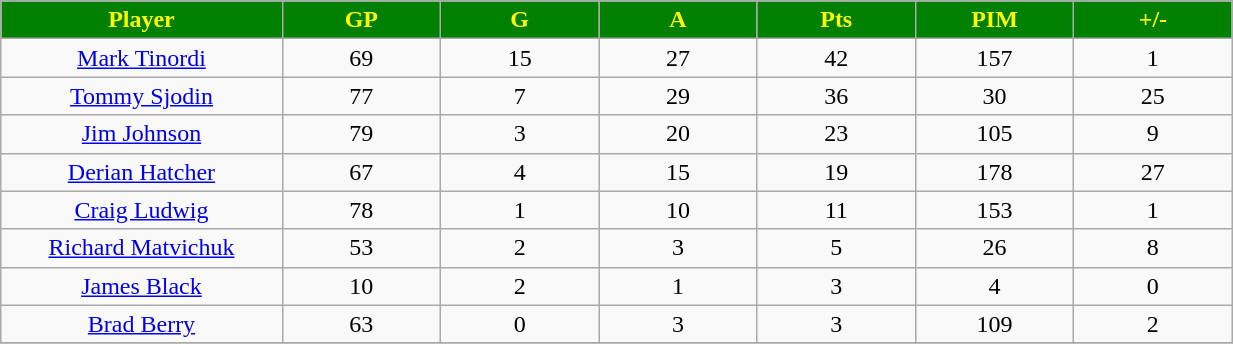<table class="wikitable sortable">
<tr>
<th style="background:green;color:yellow;" width="16%">Player</th>
<th style="background:green;color:yellow;" width="9%">GP</th>
<th style="background:green;color:yellow;" width="9%">G</th>
<th style="background:green;color:yellow;" width="9%">A</th>
<th style="background:green;color:yellow;" width="9%">Pts</th>
<th style="background:green;color:yellow;" width="9%">PIM</th>
<th style="background:green;color:yellow;" width="9%">+/-</th>
</tr>
<tr align="center">
<td><a href='#'>Mark Tinordi</a></td>
<td>69</td>
<td>15</td>
<td>27</td>
<td>42</td>
<td>157</td>
<td>1</td>
</tr>
<tr align="center">
<td><a href='#'>Tommy Sjodin</a></td>
<td>77</td>
<td>7</td>
<td>29</td>
<td>36</td>
<td>30</td>
<td>25</td>
</tr>
<tr align="center">
<td><a href='#'>Jim Johnson</a></td>
<td>79</td>
<td>3</td>
<td>20</td>
<td>23</td>
<td>105</td>
<td>9</td>
</tr>
<tr align="center">
<td><a href='#'>Derian Hatcher</a></td>
<td>67</td>
<td>4</td>
<td>15</td>
<td>19</td>
<td>178</td>
<td>27</td>
</tr>
<tr align="center">
<td><a href='#'>Craig Ludwig</a></td>
<td>78</td>
<td>1</td>
<td>10</td>
<td>11</td>
<td>153</td>
<td>1</td>
</tr>
<tr align="center">
<td><a href='#'>Richard Matvichuk</a></td>
<td>53</td>
<td>2</td>
<td>3</td>
<td>5</td>
<td>26</td>
<td>8</td>
</tr>
<tr align="center">
<td><a href='#'>James Black</a></td>
<td>10</td>
<td>2</td>
<td>1</td>
<td>3</td>
<td>4</td>
<td>0</td>
</tr>
<tr align="center">
<td><a href='#'>Brad Berry</a></td>
<td>63</td>
<td>0</td>
<td>3</td>
<td>3</td>
<td>109</td>
<td>2</td>
</tr>
<tr align="center">
</tr>
</table>
